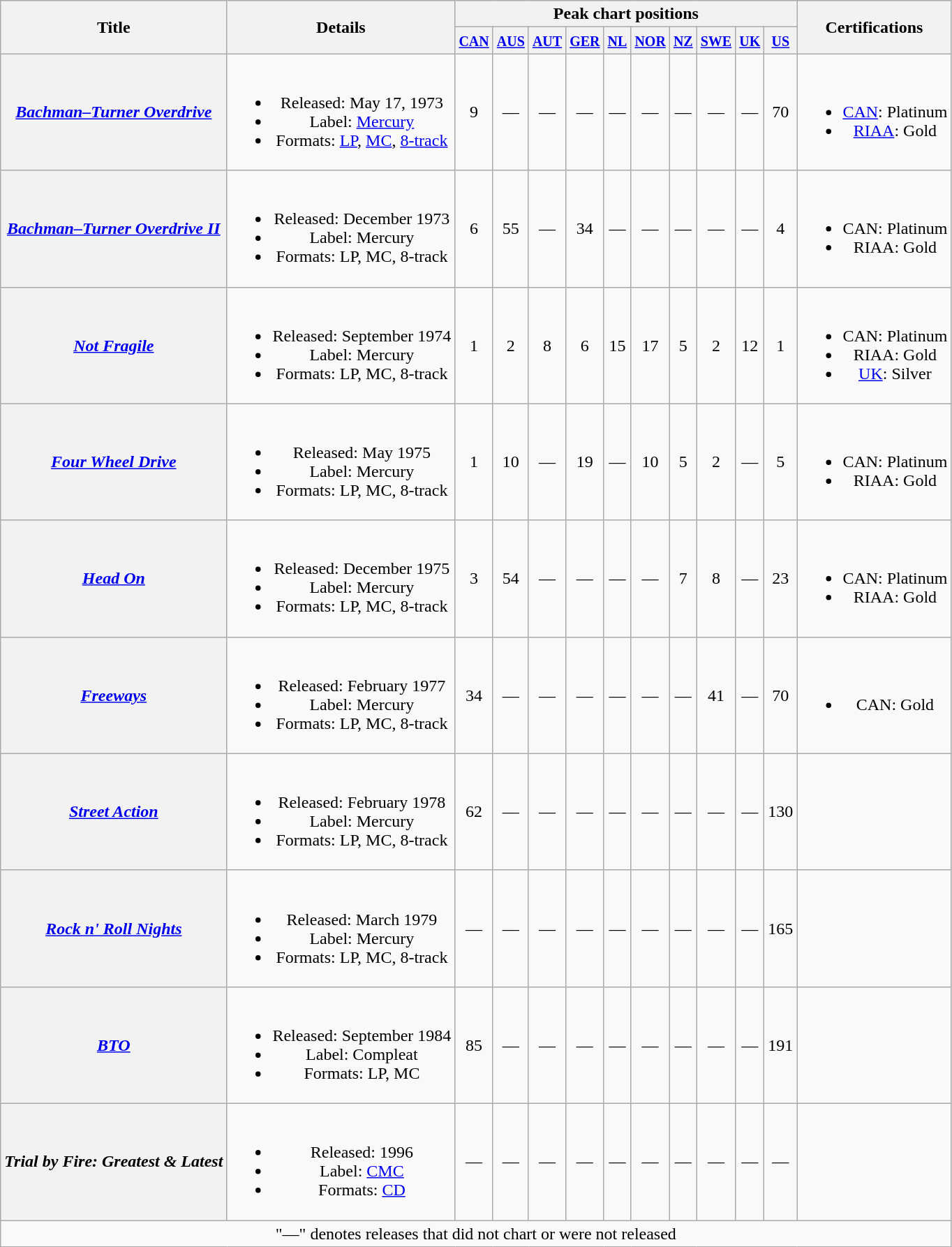<table class="wikitable plainrowheaders" style="text-align:center;">
<tr>
<th scope="col" rowspan="2">Title</th>
<th scope="col" rowspan="2">Details</th>
<th colspan="10">Peak chart positions</th>
<th scope="col" rowspan="2">Certifications</th>
</tr>
<tr>
<th><small><a href='#'>CAN</a></small><br></th>
<th><small><a href='#'>AUS</a></small><br></th>
<th><small><a href='#'>AUT</a></small><br></th>
<th><small><a href='#'>GER</a></small><br></th>
<th><small><a href='#'>NL</a></small><br></th>
<th><small><a href='#'>NOR</a></small><br></th>
<th><small><a href='#'>NZ</a></small><br></th>
<th><small><a href='#'>SWE</a></small><br></th>
<th><small><a href='#'>UK</a></small><br></th>
<th><small><a href='#'>US</a></small><br></th>
</tr>
<tr>
<th scope="row"><em><a href='#'>Bachman–Turner Overdrive</a></em></th>
<td><br><ul><li>Released: May 17, 1973</li><li>Label: <a href='#'>Mercury</a></li><li>Formats: <a href='#'>LP</a>, <a href='#'>MC</a>, <a href='#'>8-track</a></li></ul></td>
<td>9</td>
<td>—</td>
<td>—</td>
<td>—</td>
<td>—</td>
<td>—</td>
<td>—</td>
<td>—</td>
<td>—</td>
<td>70</td>
<td><br><ul><li><a href='#'>CAN</a>: Platinum</li><li><a href='#'>RIAA</a>: Gold</li></ul></td>
</tr>
<tr>
<th scope="row"><em><a href='#'>Bachman–Turner Overdrive II</a></em></th>
<td><br><ul><li>Released: December 1973</li><li>Label: Mercury</li><li>Formats: LP, MC, 8-track</li></ul></td>
<td>6</td>
<td>55</td>
<td>—</td>
<td>34</td>
<td>—</td>
<td>—</td>
<td>—</td>
<td>—</td>
<td>—</td>
<td>4</td>
<td><br><ul><li>CAN: Platinum</li><li>RIAA: Gold</li></ul></td>
</tr>
<tr>
<th scope="row"><em><a href='#'>Not Fragile</a></em></th>
<td><br><ul><li>Released: September 1974</li><li>Label: Mercury</li><li>Formats: LP, MC, 8-track</li></ul></td>
<td>1</td>
<td>2</td>
<td>8</td>
<td>6</td>
<td>15</td>
<td>17</td>
<td>5</td>
<td>2</td>
<td>12</td>
<td>1</td>
<td><br><ul><li>CAN: Platinum</li><li>RIAA: Gold</li><li><a href='#'>UK</a>: Silver</li></ul></td>
</tr>
<tr>
<th scope="row"><em><a href='#'>Four Wheel Drive</a></em></th>
<td><br><ul><li>Released: May 1975</li><li>Label: Mercury</li><li>Formats: LP, MC, 8-track</li></ul></td>
<td>1</td>
<td>10</td>
<td>—</td>
<td>19</td>
<td>—</td>
<td>10</td>
<td>5</td>
<td>2</td>
<td>—</td>
<td>5</td>
<td><br><ul><li>CAN: Platinum</li><li>RIAA: Gold</li></ul></td>
</tr>
<tr>
<th scope="row"><em><a href='#'>Head On</a></em></th>
<td><br><ul><li>Released: December 1975</li><li>Label: Mercury</li><li>Formats: LP, MC, 8-track</li></ul></td>
<td>3</td>
<td>54</td>
<td>—</td>
<td>—</td>
<td>—</td>
<td>—</td>
<td>7</td>
<td>8</td>
<td>—</td>
<td>23</td>
<td><br><ul><li>CAN: Platinum</li><li>RIAA: Gold</li></ul></td>
</tr>
<tr>
<th scope="row"><em><a href='#'>Freeways</a></em></th>
<td><br><ul><li>Released: February 1977</li><li>Label: Mercury</li><li>Formats: LP, MC, 8-track</li></ul></td>
<td>34</td>
<td>—</td>
<td>—</td>
<td>—</td>
<td>—</td>
<td>—</td>
<td>—</td>
<td>41</td>
<td>—</td>
<td>70</td>
<td><br><ul><li>CAN: Gold</li></ul></td>
</tr>
<tr>
<th scope="row"><em><a href='#'>Street Action</a></em></th>
<td><br><ul><li>Released: February 1978</li><li>Label: Mercury</li><li>Formats: LP, MC, 8-track</li></ul></td>
<td>62</td>
<td>—</td>
<td>—</td>
<td>—</td>
<td>—</td>
<td>—</td>
<td>—</td>
<td>—</td>
<td>—</td>
<td>130</td>
<td></td>
</tr>
<tr>
<th scope="row"><em><a href='#'>Rock n' Roll Nights</a></em></th>
<td><br><ul><li>Released: March 1979</li><li>Label: Mercury</li><li>Formats: LP, MC, 8-track</li></ul></td>
<td>—</td>
<td>—</td>
<td>—</td>
<td>—</td>
<td>—</td>
<td>—</td>
<td>—</td>
<td>—</td>
<td>—</td>
<td>165</td>
<td></td>
</tr>
<tr>
<th scope="row"><em><a href='#'>BTO</a></em></th>
<td><br><ul><li>Released: September 1984</li><li>Label: Compleat</li><li>Formats: LP, MC</li></ul></td>
<td>85</td>
<td>—</td>
<td>—</td>
<td>—</td>
<td>—</td>
<td>—</td>
<td>—</td>
<td>—</td>
<td>—</td>
<td>191</td>
<td></td>
</tr>
<tr>
<th scope="row"><em>Trial by Fire: Greatest & Latest</em></th>
<td><br><ul><li>Released: 1996</li><li>Label: <a href='#'>CMC</a></li><li>Formats: <a href='#'>CD</a></li></ul></td>
<td>—</td>
<td>—</td>
<td>—</td>
<td>—</td>
<td>—</td>
<td>—</td>
<td>—</td>
<td>—</td>
<td>—</td>
<td>—</td>
<td></td>
</tr>
<tr>
<td colspan="13">"—" denotes releases that did not chart or were not released</td>
</tr>
</table>
